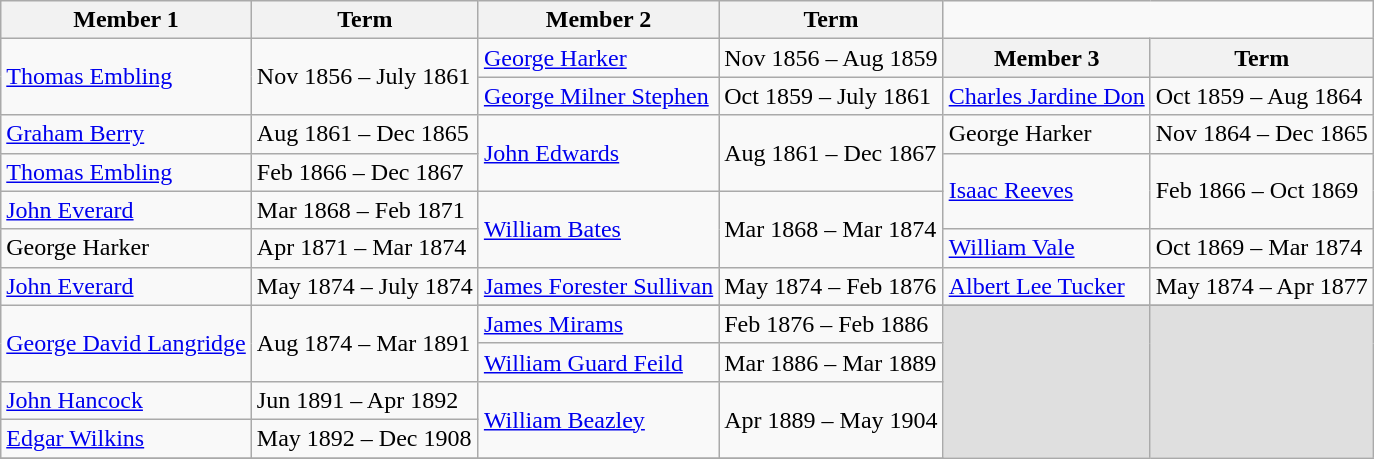<table class="wikitable">
<tr>
<th>Member 1</th>
<th>Term</th>
<th>Member 2</th>
<th>Term</th>
</tr>
<tr>
<td rowspan=2><a href='#'>Thomas Embling</a></td>
<td rowspan=2>Nov 1856 – July 1861</td>
<td><a href='#'>George Harker</a></td>
<td>Nov 1856 – Aug 1859</td>
<th>Member 3</th>
<th>Term</th>
</tr>
<tr>
<td><a href='#'>George Milner Stephen</a></td>
<td>Oct 1859 – July 1861</td>
<td><a href='#'>Charles Jardine Don</a></td>
<td>Oct 1859 – Aug 1864</td>
</tr>
<tr>
<td><a href='#'>Graham Berry</a></td>
<td>Aug 1861 – Dec 1865</td>
<td rowspan=2><a href='#'>John Edwards</a></td>
<td rowspan=2>Aug 1861 – Dec 1867</td>
<td>George Harker</td>
<td>Nov 1864 – Dec 1865</td>
</tr>
<tr>
<td><a href='#'>Thomas Embling</a></td>
<td>Feb 1866 – Dec 1867</td>
<td rowspan=2><a href='#'>Isaac Reeves</a></td>
<td rowspan=2>Feb 1866 – Oct 1869</td>
</tr>
<tr>
<td><a href='#'>John Everard</a></td>
<td>Mar 1868 – Feb 1871</td>
<td rowspan= "2"><a href='#'>William Bates</a></td>
<td rowspan= "2">Mar 1868 – Mar 1874</td>
</tr>
<tr>
<td>George Harker</td>
<td>Apr 1871 – Mar 1874</td>
<td><a href='#'>William Vale</a></td>
<td>Oct 1869 – Mar 1874</td>
</tr>
<tr>
<td><a href='#'>John Everard</a></td>
<td>May 1874 – July 1874</td>
<td><a href='#'>James Forester Sullivan</a></td>
<td>May 1874 – Feb 1876</td>
<td><a href='#'>Albert Lee Tucker</a></td>
<td>May 1874 – Apr 1877</td>
</tr>
<tr>
<td rowspan= "3"><a href='#'>George David Langridge</a></td>
<td rowspan= "3">Aug 1874 – Mar 1891</td>
</tr>
<tr>
<td><a href='#'>James Mirams</a></td>
<td>Feb 1876 – Feb 1886</td>
<td rowspan= 7  bgcolor=#DFDFDF> </td>
<td rowspan= 7  bgcolor=#DFDFDF> </td>
</tr>
<tr>
<td><a href='#'>William Guard Feild</a></td>
<td>Mar 1886 – Mar 1889</td>
</tr>
<tr>
<td><a href='#'>John Hancock</a></td>
<td>Jun 1891 – Apr 1892</td>
<td rowspan= "2"><a href='#'>William Beazley</a></td>
<td rowspan= "2">Apr 1889 – May 1904</td>
</tr>
<tr>
<td><a href='#'>Edgar Wilkins</a></td>
<td>May 1892 – Dec 1908</td>
</tr>
<tr>
</tr>
</table>
